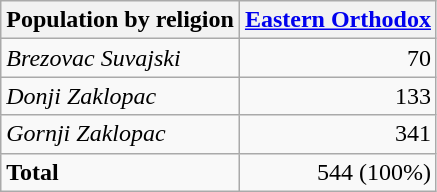<table class="wikitable sortable">
<tr>
<th>Population by religion</th>
<th><a href='#'>Eastern Orthodox</a></th>
</tr>
<tr>
<td><em>Brezovac Suvajski</em></td>
<td align="right">70</td>
</tr>
<tr>
<td><em>Donji Zaklopac</em></td>
<td align="right">133</td>
</tr>
<tr>
<td><em>Gornji Zaklopac</em></td>
<td align="right">341</td>
</tr>
<tr>
<td><strong>Total</strong></td>
<td align="right">544 (100%)</td>
</tr>
</table>
